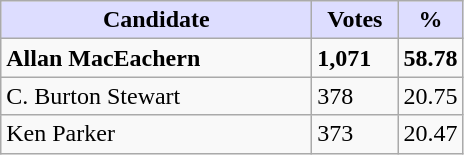<table class="wikitable">
<tr>
<th style="background:#ddf; width:200px;">Candidate</th>
<th style="background:#ddf; width:50px;">Votes</th>
<th style="background:#ddf; width:30px;">%</th>
</tr>
<tr>
<td><strong>Allan MacEachern</strong></td>
<td><strong>1,071</strong></td>
<td><strong>58.78</strong></td>
</tr>
<tr>
<td>C. Burton Stewart</td>
<td>378</td>
<td>20.75</td>
</tr>
<tr>
<td>Ken Parker</td>
<td>373</td>
<td>20.47</td>
</tr>
</table>
